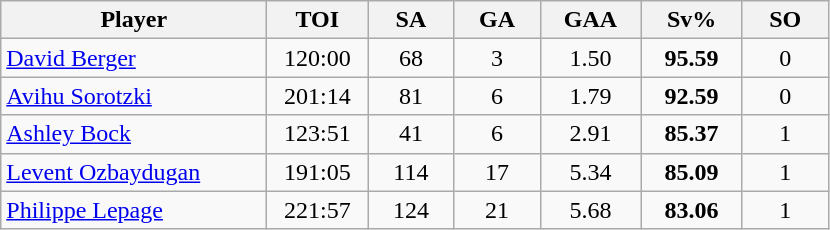<table class="wikitable sortable" style="text-align:center;">
<tr>
<th width="170px">Player</th>
<th width="60px">TOI</th>
<th width="50px">SA</th>
<th width="50px">GA</th>
<th width="60px">GAA</th>
<th width="60px">Sv%</th>
<th width="50px">SO</th>
</tr>
<tr>
<td style="text-align:left;"> <a href='#'>David Berger</a></td>
<td>120:00</td>
<td>68</td>
<td>3</td>
<td>1.50</td>
<td><strong>95.59</strong></td>
<td>0</td>
</tr>
<tr>
<td style="text-align:left;"> <a href='#'>Avihu Sorotzki</a></td>
<td>201:14</td>
<td>81</td>
<td>6</td>
<td>1.79</td>
<td><strong>92.59</strong></td>
<td>0</td>
</tr>
<tr>
<td style="text-align:left;"> <a href='#'>Ashley Bock</a></td>
<td>123:51</td>
<td>41</td>
<td>6</td>
<td>2.91</td>
<td><strong>85.37</strong></td>
<td>1</td>
</tr>
<tr>
<td style="text-align:left;"> <a href='#'>Levent Ozbaydugan</a></td>
<td>191:05</td>
<td>114</td>
<td>17</td>
<td>5.34</td>
<td><strong>85.09</strong></td>
<td>1</td>
</tr>
<tr>
<td style="text-align:left;"> <a href='#'>Philippe Lepage</a></td>
<td>221:57</td>
<td>124</td>
<td>21</td>
<td>5.68</td>
<td><strong>83.06</strong></td>
<td>1</td>
</tr>
</table>
